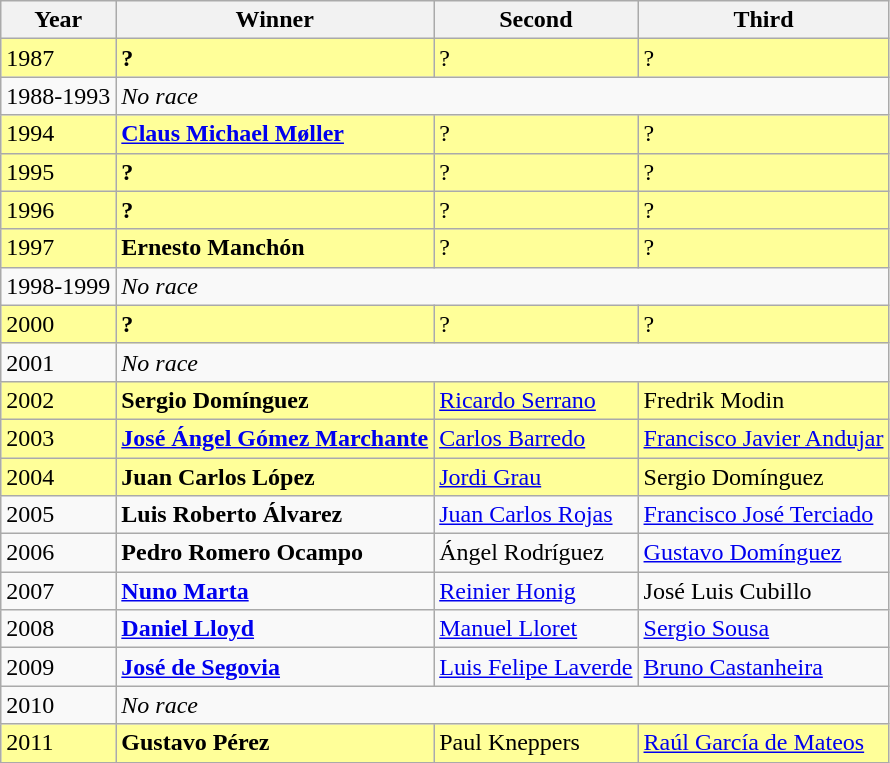<table class="wikitable sortable" style="font-size">
<tr>
<th>Year</th>
<th>Winner</th>
<th>Second</th>
<th>Third</th>
</tr>
<tr bgcolor="#FFFF99">
<td>1987</td>
<td><strong>?</strong></td>
<td>?</td>
<td>?</td>
</tr>
<tr>
<td>1988-1993</td>
<td colspan="3"><em>No race</em></td>
</tr>
<tr bgcolor="#FFFF99">
<td>1994</td>
<td><strong><a href='#'>Claus Michael Møller</a></strong></td>
<td>?</td>
<td>?</td>
</tr>
<tr bgcolor="#FFFF99">
<td>1995</td>
<td><strong>?</strong></td>
<td>?</td>
<td>?</td>
</tr>
<tr bgcolor="#FFFF99">
<td>1996</td>
<td><strong>?</strong></td>
<td>?</td>
<td>?</td>
</tr>
<tr bgcolor="#FFFF99">
<td>1997</td>
<td><strong>Ernesto Manchón</strong></td>
<td>?</td>
<td>?</td>
</tr>
<tr>
<td>1998-1999</td>
<td colspan="3"><em>No race</em></td>
</tr>
<tr bgcolor="#FFFF99">
<td>2000</td>
<td><strong>?</strong></td>
<td>?</td>
<td>?</td>
</tr>
<tr>
<td>2001</td>
<td colspan="3"><em>No race</em></td>
</tr>
<tr bgcolor="#FFFF99">
<td>2002</td>
<td><strong>Sergio Domínguez</strong></td>
<td><a href='#'>Ricardo Serrano</a></td>
<td>Fredrik Modin</td>
</tr>
<tr bgcolor="#FFFF99">
<td>2003</td>
<td><strong><a href='#'>José Ángel Gómez Marchante</a></strong></td>
<td><a href='#'>Carlos Barredo</a></td>
<td><a href='#'>Francisco Javier Andujar</a></td>
</tr>
<tr bgcolor="#FFFF99">
<td>2004</td>
<td><strong>Juan Carlos López</strong></td>
<td><a href='#'>Jordi Grau</a></td>
<td>Sergio Domínguez</td>
</tr>
<tr>
<td>2005</td>
<td><strong>Luis Roberto Álvarez</strong></td>
<td><a href='#'>Juan Carlos Rojas</a></td>
<td><a href='#'>Francisco José Terciado</a></td>
</tr>
<tr>
<td>2006</td>
<td><strong>Pedro Romero Ocampo</strong></td>
<td>Ángel Rodríguez</td>
<td><a href='#'>Gustavo Domínguez</a></td>
</tr>
<tr>
<td>2007</td>
<td><strong><a href='#'>Nuno Marta</a></strong></td>
<td><a href='#'>Reinier Honig</a></td>
<td>José Luis Cubillo</td>
</tr>
<tr>
<td>2008</td>
<td><strong><a href='#'>Daniel Lloyd</a></strong></td>
<td><a href='#'>Manuel Lloret</a></td>
<td><a href='#'>Sergio Sousa</a></td>
</tr>
<tr>
<td>2009</td>
<td><strong><a href='#'>José de Segovia</a></strong></td>
<td><a href='#'>Luis Felipe Laverde</a></td>
<td><a href='#'>Bruno Castanheira</a></td>
</tr>
<tr>
<td>2010</td>
<td colspan="3"><em>No race</em></td>
</tr>
<tr bgcolor="#FFFF99">
<td>2011</td>
<td><strong>Gustavo Pérez</strong></td>
<td>Paul Kneppers</td>
<td><a href='#'>Raúl García de Mateos</a></td>
</tr>
</table>
